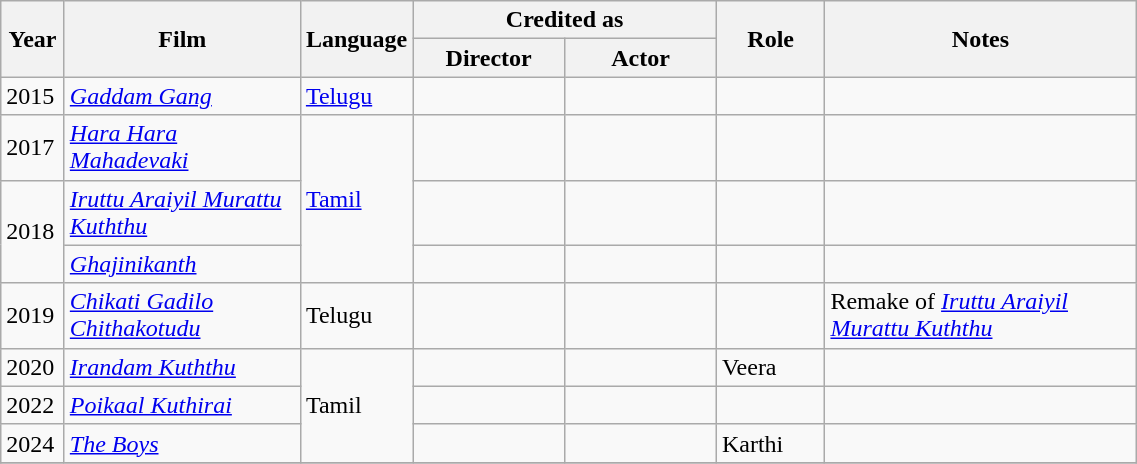<table class="wikitable sortable plainrowheaders">
<tr>
<th rowspan="2" style="width:35px;">Year</th>
<th ! rowspan="2" style="width:150px;">Film</th>
<th ! rowspan="2">Language</th>
<th ! colspan="2" style="width:195px;">Credited as</th>
<th ! rowspan="2" style="width:65px;">Role</th>
<th ! rowspan="2"  style="text-align:center; width:200px;" class="unsortable">Notes</th>
</tr>
<tr>
<th style="width:65px;">Director</th>
<th ! width=65>Actor</th>
</tr>
<tr>
<td>2015</td>
<td><em><a href='#'>Gaddam Gang</a></em></td>
<td><a href='#'>Telugu</a></td>
<td style="text-align:center;"></td>
<td style="text-align:center;"></td>
<td></td>
<td></td>
</tr>
<tr>
<td>2017</td>
<td><em><a href='#'>Hara Hara Mahadevaki</a></em></td>
<td rowspan="3"><a href='#'>Tamil</a></td>
<td style="text-align:center;"></td>
<td style="text-align:center;"></td>
<td></td>
<td></td>
</tr>
<tr>
<td rowspan="2">2018</td>
<td><em><a href='#'>Iruttu Araiyil Murattu Kuththu</a></em></td>
<td style="text-align:center;"></td>
<td style="text-align:center;"></td>
<td></td>
<td></td>
</tr>
<tr>
<td><em><a href='#'>Ghajinikanth</a></em></td>
<td style="text-align:center;"></td>
<td style="text-align:center;"></td>
<td></td>
<td></td>
</tr>
<tr>
<td>2019</td>
<td><em><a href='#'>Chikati Gadilo Chithakotudu</a></em></td>
<td>Telugu</td>
<td style="text-align:center;"></td>
<td style="text-align:center;"></td>
<td></td>
<td>Remake of <em><a href='#'>Iruttu Araiyil Murattu Kuththu</a></em></td>
</tr>
<tr>
<td>2020</td>
<td><em><a href='#'>Irandam Kuththu</a></em></td>
<td rowspan="3">Tamil</td>
<td style="text-align:center;"></td>
<td style="text-align:center;"></td>
<td>Veera</td>
<td></td>
</tr>
<tr>
<td>2022</td>
<td><em><a href='#'>Poikaal Kuthirai</a></em></td>
<td style="text-align:center;"></td>
<td style="text-align:center;"></td>
<td></td>
<td></td>
</tr>
<tr>
<td>2024</td>
<td><em><a href='#'>The Boys</a></td>
<td style="text-align:center;"></td>
<td style="text-align:center;"></td>
<td>Karthi</td>
<td></td>
</tr>
<tr>
</tr>
</table>
